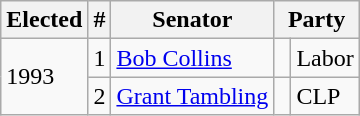<table class="wikitable" style="float: right">
<tr>
<th scope="col">Elected</th>
<th scope="col">#</th>
<th scope="col">Senator</th>
<th scope="col" colspan="2">Party</th>
</tr>
<tr>
<td rowspan="2">1993</td>
<td>1</td>
<td><a href='#'>Bob Collins</a></td>
<td> </td>
<td>Labor</td>
</tr>
<tr>
<td>2</td>
<td><a href='#'>Grant Tambling</a></td>
<td> </td>
<td>CLP</td>
</tr>
</table>
